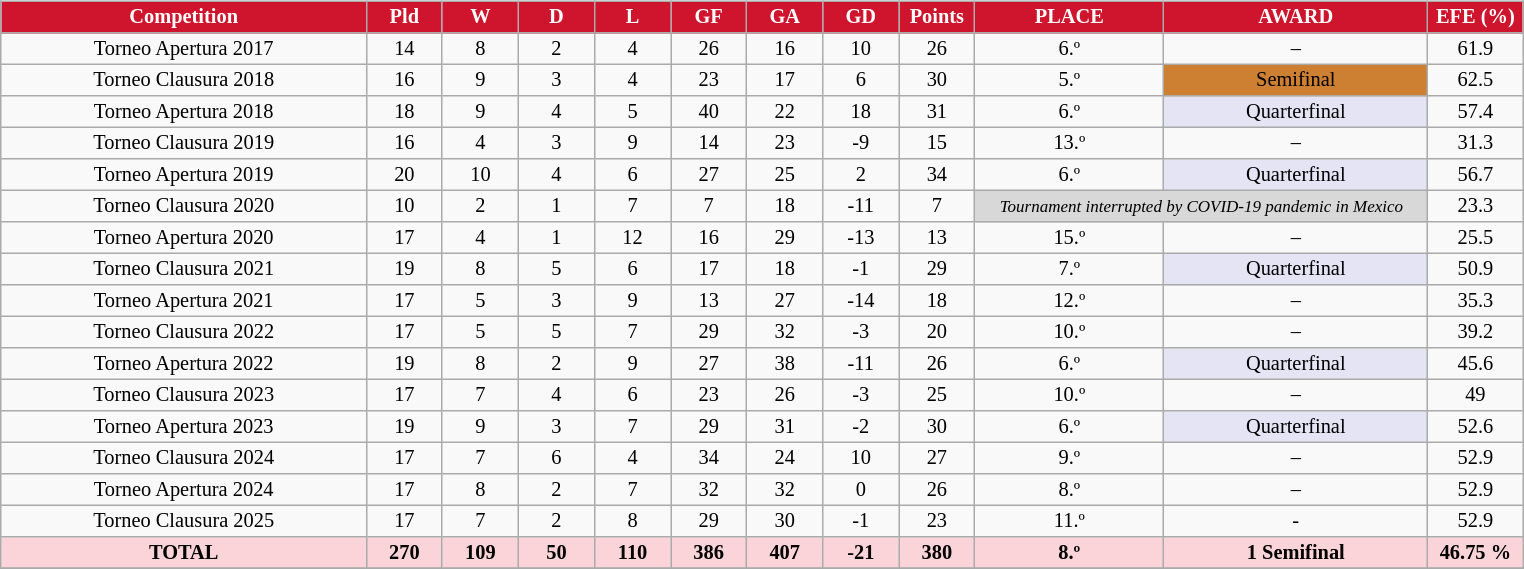<table width=95% style="margin:auto">
<tr>
<td valign=top width=50%><br><table align=center border=1 width=85% cellpadding="2" cellspacing="0" style="background: #f9f9f9; border: 1px #aaa solid; border-collapse: collapse; font-size: 85%; text-align: center;">
<tr align=center style="color:White; background:#cf142d">
<th width=24%>Competition</th>
<th width=5%>Pld</th>
<th width=5%>W</th>
<th width=5%>D</th>
<th width=5%>L</th>
<th width=5%>GF</th>
<th width=5%>GA</th>
<th width=5%>GD</th>
<th width=5%>Points</th>
<th>PLACE</th>
<th>AWARD</th>
<th>EFE (%)</th>
</tr>
<tr>
<td align=center>Torneo Apertura 2017</td>
<td>14</td>
<td>8</td>
<td>2</td>
<td>4</td>
<td>26</td>
<td>16</td>
<td>10</td>
<td>26</td>
<td>6.º</td>
<td>–</td>
<td>61.9</td>
</tr>
<tr>
<td align=center>Torneo Clausura 2018</td>
<td>16</td>
<td>9</td>
<td>3</td>
<td>4</td>
<td>23</td>
<td>17</td>
<td>6</td>
<td>30</td>
<td>5.º</td>
<td bgcolor=" #CD7F32">Semifinal</td>
<td>62.5</td>
</tr>
<tr>
<td align=center>Torneo Apertura 2018</td>
<td>18</td>
<td>9</td>
<td>4</td>
<td>5</td>
<td>40</td>
<td>22</td>
<td>18</td>
<td>31</td>
<td>6.º</td>
<td bgcolor=#e5e4f5	">Quarterfinal</td>
<td>57.4</td>
</tr>
<tr>
<td align=center>Torneo Clausura 2019</td>
<td>16</td>
<td>4</td>
<td>3</td>
<td>9</td>
<td>14</td>
<td>23</td>
<td>-9</td>
<td>15</td>
<td>13.º</td>
<td>–</td>
<td>31.3</td>
</tr>
<tr>
<td align=center>Torneo Apertura 2019</td>
<td>20</td>
<td>10</td>
<td>4</td>
<td>6</td>
<td>27</td>
<td>25</td>
<td>2</td>
<td>34</td>
<td>6.º</td>
<td bgcolor=#e5e4f5	">Quarterfinal</td>
<td>56.7</td>
</tr>
<tr>
<td align=center>Torneo Clausura 2020</td>
<td>10</td>
<td>2</td>
<td>1</td>
<td>7</td>
<td>7</td>
<td>18</td>
<td>-11</td>
<td>7</td>
<td colspan="2" style="background:#D8D8D8	"><em><small>Tournament interrupted by </small></em> <em><small> COVID-19 pandemic in Mexico </small></em></td>
<td>23.3</td>
</tr>
<tr>
<td align=center>Torneo Apertura 2020</td>
<td>17</td>
<td>4</td>
<td>1</td>
<td>12</td>
<td>16</td>
<td>29</td>
<td>-13</td>
<td>13</td>
<td>15.º</td>
<td>–</td>
<td>25.5</td>
</tr>
<tr>
<td align=center>Torneo Clausura 2021</td>
<td>19</td>
<td>8</td>
<td>5</td>
<td>6</td>
<td>17</td>
<td>18</td>
<td>-1</td>
<td>29</td>
<td>7.º</td>
<td bgcolor=#e5e4f5	">Quarterfinal</td>
<td>50.9</td>
</tr>
<tr>
<td align="center">Torneo Apertura 2021</td>
<td>17</td>
<td>5</td>
<td>3</td>
<td>9</td>
<td>13</td>
<td>27</td>
<td>-14</td>
<td>18</td>
<td>12.º</td>
<td>–</td>
<td>35.3</td>
</tr>
<tr>
<td align="center">Torneo Clausura 2022</td>
<td>17</td>
<td>5</td>
<td>5</td>
<td>7</td>
<td>29</td>
<td>32</td>
<td>-3</td>
<td>20</td>
<td>10.º</td>
<td>–</td>
<td>39.2</td>
</tr>
<tr>
<td align="center">Torneo Apertura 2022</td>
<td>19</td>
<td>8</td>
<td>2</td>
<td>9</td>
<td>27</td>
<td>38</td>
<td>-11</td>
<td>26</td>
<td>6.º</td>
<td bgcolor=#e5e4f5	">Quarterfinal</td>
<td>45.6</td>
</tr>
<tr>
<td align="center">Torneo Clausura 2023</td>
<td>17</td>
<td>7</td>
<td>4</td>
<td>6</td>
<td>23</td>
<td>26</td>
<td>-3</td>
<td>25</td>
<td>10.º</td>
<td>–</td>
<td>49</td>
</tr>
<tr>
<td align="center">Torneo Apertura 2023</td>
<td>19</td>
<td>9</td>
<td>3</td>
<td>7</td>
<td>29</td>
<td>31</td>
<td>-2</td>
<td>30</td>
<td>6.º</td>
<td bgcolor=#e5e4f5	">Quarterfinal</td>
<td>52.6</td>
</tr>
<tr>
<td align="center">Torneo Clausura 2024</td>
<td>17</td>
<td>7</td>
<td>6</td>
<td>4</td>
<td>34</td>
<td>24</td>
<td>10</td>
<td>27</td>
<td>9.º</td>
<td>–</td>
<td>52.9</td>
</tr>
<tr>
<td>Torneo Apertura 2024</td>
<td>17</td>
<td>8</td>
<td>2</td>
<td>7</td>
<td>32</td>
<td>32</td>
<td>0</td>
<td>26</td>
<td>8.º</td>
<td>–</td>
<td>52.9</td>
</tr>
<tr>
<td>Torneo Clausura 2025</td>
<td>17</td>
<td>7</td>
<td>2</td>
<td>8</td>
<td>29</td>
<td>30</td>
<td>-1</td>
<td>23</td>
<td>11.º</td>
<td>-</td>
<td>52.9</td>
</tr>
<tr align="center" style="background:#fbd4d9">
<th>TOTAL</th>
<th>270</th>
<th>109</th>
<th>50</th>
<th>110</th>
<th>386</th>
<th>407</th>
<th>-21</th>
<th>380</th>
<th>8.º</th>
<th>1 Semifinal</th>
<th>46.75 %</th>
</tr>
<tr>
</tr>
</table>
</td>
</tr>
</table>
